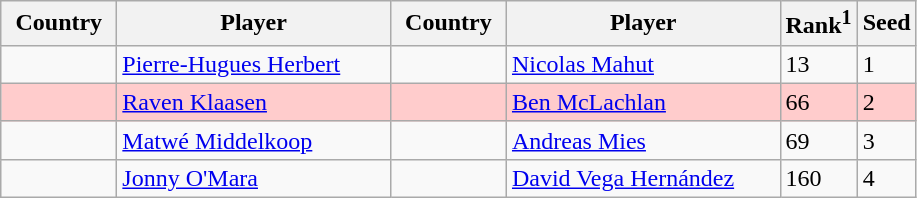<table class="sortable wikitable">
<tr>
<th width="70">Country</th>
<th width="175">Player</th>
<th width="70">Country</th>
<th width="175">Player</th>
<th>Rank<sup>1</sup></th>
<th>Seed</th>
</tr>
<tr>
<td></td>
<td><a href='#'>Pierre-Hugues Herbert</a></td>
<td></td>
<td><a href='#'>Nicolas Mahut</a></td>
<td>13</td>
<td>1</td>
</tr>
<tr bgcolor=#fcc>
<td></td>
<td><a href='#'>Raven Klaasen</a></td>
<td></td>
<td><a href='#'>Ben McLachlan</a></td>
<td>66</td>
<td>2</td>
</tr>
<tr>
<td></td>
<td><a href='#'>Matwé Middelkoop</a></td>
<td></td>
<td><a href='#'>Andreas Mies</a></td>
<td>69</td>
<td>3</td>
</tr>
<tr>
<td></td>
<td><a href='#'>Jonny O'Mara</a></td>
<td></td>
<td><a href='#'>David Vega Hernández</a></td>
<td>160</td>
<td>4</td>
</tr>
</table>
